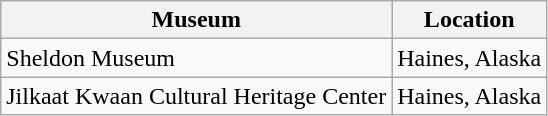<table class="wikitable">
<tr>
<th>Museum</th>
<th>Location</th>
</tr>
<tr>
<td>Sheldon Museum</td>
<td>Haines, Alaska</td>
</tr>
<tr>
<td>Jilkaat Kwaan Cultural Heritage Center</td>
<td>Haines, Alaska</td>
</tr>
</table>
